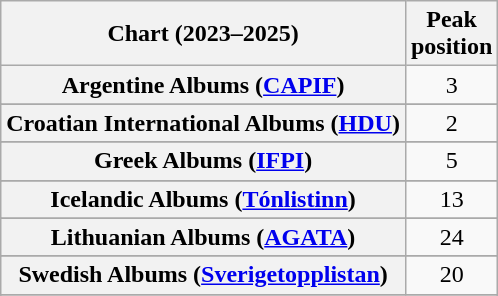<table class="wikitable sortable plainrowheaders" style="text-align:center">
<tr>
<th scope="col">Chart (2023–2025)</th>
<th scope="col">Peak<br>position</th>
</tr>
<tr>
<th scope="row">Argentine Albums (<a href='#'>CAPIF</a>)</th>
<td>3</td>
</tr>
<tr>
</tr>
<tr>
</tr>
<tr>
</tr>
<tr>
</tr>
<tr>
</tr>
<tr>
<th scope="row">Croatian International Albums (<a href='#'>HDU</a>)</th>
<td>2</td>
</tr>
<tr>
</tr>
<tr>
</tr>
<tr>
</tr>
<tr>
</tr>
<tr>
</tr>
<tr>
<th scope="row">Greek Albums (<a href='#'>IFPI</a>)</th>
<td>5</td>
</tr>
<tr>
</tr>
<tr>
<th scope="row">Icelandic Albums (<a href='#'>Tónlistinn</a>)</th>
<td>13</td>
</tr>
<tr>
</tr>
<tr>
<th scope="row">Lithuanian Albums (<a href='#'>AGATA</a>)</th>
<td>24</td>
</tr>
<tr>
</tr>
<tr>
</tr>
<tr>
</tr>
<tr>
</tr>
<tr>
</tr>
<tr>
</tr>
<tr>
<th scope="row">Swedish Albums (<a href='#'>Sverigetopplistan</a>)</th>
<td>20</td>
</tr>
<tr>
</tr>
<tr>
</tr>
<tr>
</tr>
</table>
